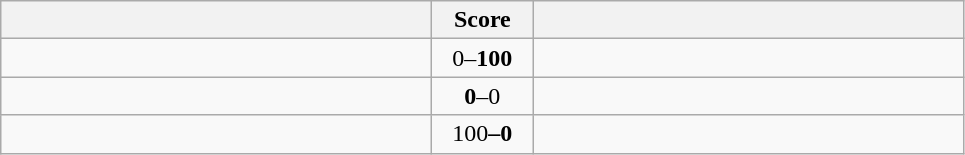<table class="wikitable" style="text-align: center;">
<tr>
<th width=280></th>
<th width=60>Score</th>
<th width=280></th>
</tr>
<tr>
<td align=left></td>
<td>0–<strong>100</strong></td>
<td align=left><strong></td>
</tr>
<tr>
<td align=left></strong></td>
<td><strong>0</strong>–0</td>
<td align=left></td>
</tr>
<tr>
<td align=left><strong></td>
<td></strong>100<strong>–0</td>
<td align=left></td>
</tr>
</table>
